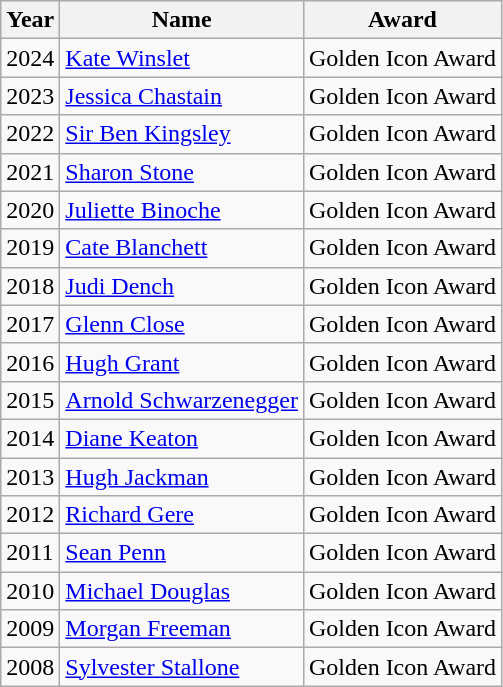<table class="wikitable">
<tr>
<th>Year</th>
<th>Name</th>
<th>Award</th>
</tr>
<tr>
<td>2024</td>
<td><a href='#'>Kate Winslet</a></td>
<td>Golden Icon Award</td>
</tr>
<tr>
<td>2023</td>
<td><a href='#'>Jessica Chastain</a></td>
<td>Golden Icon Award</td>
</tr>
<tr>
<td>2022</td>
<td><a href='#'>Sir Ben Kingsley</a></td>
<td>Golden Icon Award</td>
</tr>
<tr>
<td>2021</td>
<td><a href='#'>Sharon Stone</a></td>
<td>Golden Icon Award</td>
</tr>
<tr>
<td>2020</td>
<td><a href='#'>Juliette Binoche</a></td>
<td>Golden Icon Award</td>
</tr>
<tr>
<td>2019</td>
<td><a href='#'>Cate Blanchett</a></td>
<td>Golden Icon Award</td>
</tr>
<tr>
<td>2018</td>
<td><a href='#'>Judi Dench</a></td>
<td>Golden Icon Award</td>
</tr>
<tr>
<td>2017</td>
<td><a href='#'>Glenn Close</a></td>
<td>Golden Icon Award</td>
</tr>
<tr>
<td>2016</td>
<td><a href='#'>Hugh Grant</a></td>
<td>Golden Icon Award</td>
</tr>
<tr>
<td>2015</td>
<td><a href='#'>Arnold Schwarzenegger</a></td>
<td>Golden Icon Award</td>
</tr>
<tr>
<td>2014</td>
<td><a href='#'>Diane Keaton</a></td>
<td>Golden Icon Award</td>
</tr>
<tr>
<td>2013</td>
<td><a href='#'>Hugh Jackman</a></td>
<td>Golden Icon Award</td>
</tr>
<tr>
<td>2012</td>
<td><a href='#'>Richard Gere</a></td>
<td>Golden Icon Award</td>
</tr>
<tr>
<td>2011</td>
<td><a href='#'>Sean Penn</a></td>
<td>Golden Icon Award</td>
</tr>
<tr>
<td>2010</td>
<td><a href='#'>Michael Douglas</a></td>
<td>Golden Icon Award</td>
</tr>
<tr>
<td>2009</td>
<td><a href='#'>Morgan Freeman</a></td>
<td>Golden Icon Award</td>
</tr>
<tr>
<td>2008</td>
<td><a href='#'>Sylvester Stallone</a></td>
<td>Golden Icon Award</td>
</tr>
</table>
